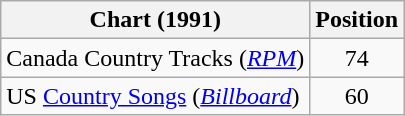<table class="wikitable sortable">
<tr>
<th scope="col">Chart (1991)</th>
<th scope="col">Position</th>
</tr>
<tr>
<td>Canada Country Tracks (<em><a href='#'>RPM</a></em>)</td>
<td align="center">74</td>
</tr>
<tr>
<td>US <a href='#'>Country Songs</a> (<em><a href='#'>Billboard</a></em>)</td>
<td align="center">60</td>
</tr>
</table>
